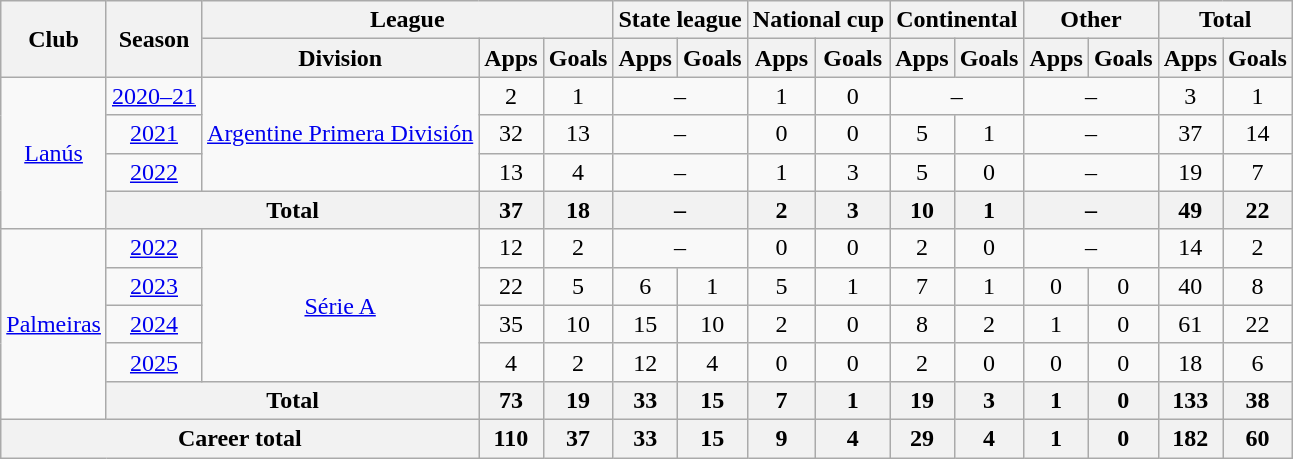<table class="wikitable" style="text-align:center">
<tr>
<th rowspan="2">Club</th>
<th rowspan="2">Season</th>
<th colspan="3">League</th>
<th colspan="2">State league</th>
<th colspan="2">National cup</th>
<th colspan="2">Continental</th>
<th colspan="2">Other</th>
<th colspan="2">Total</th>
</tr>
<tr>
<th>Division</th>
<th>Apps</th>
<th>Goals</th>
<th>Apps</th>
<th>Goals</th>
<th>Apps</th>
<th>Goals</th>
<th>Apps</th>
<th>Goals</th>
<th>Apps</th>
<th>Goals</th>
<th>Apps</th>
<th>Goals</th>
</tr>
<tr>
<td rowspan="4"><a href='#'>Lanús</a></td>
<td><a href='#'>2020–21</a></td>
<td rowspan="3"><a href='#'>Argentine Primera División</a></td>
<td>2</td>
<td>1</td>
<td colspan="2">–</td>
<td>1</td>
<td>0</td>
<td colspan="2">–</td>
<td colspan="2">–</td>
<td>3</td>
<td>1</td>
</tr>
<tr>
<td><a href='#'>2021</a></td>
<td>32</td>
<td>13</td>
<td colspan="2">–</td>
<td>0</td>
<td>0</td>
<td>5</td>
<td>1</td>
<td colspan="2">–</td>
<td>37</td>
<td>14</td>
</tr>
<tr>
<td><a href='#'>2022</a></td>
<td>13</td>
<td>4</td>
<td colspan="2">–</td>
<td>1</td>
<td>3</td>
<td>5</td>
<td>0</td>
<td colspan="2">–</td>
<td>19</td>
<td>7</td>
</tr>
<tr>
<th colspan="2">Total</th>
<th>37</th>
<th>18</th>
<th colspan="2">–</th>
<th>2</th>
<th>3</th>
<th>10</th>
<th>1</th>
<th colspan="2">–</th>
<th>49</th>
<th>22</th>
</tr>
<tr>
<td rowspan="5"><a href='#'>Palmeiras</a></td>
<td><a href='#'>2022</a></td>
<td rowspan="4"><a href='#'>Série A</a></td>
<td>12</td>
<td>2</td>
<td colspan="2">–</td>
<td>0</td>
<td>0</td>
<td>2</td>
<td>0</td>
<td colspan="2">–</td>
<td>14</td>
<td>2</td>
</tr>
<tr>
<td><a href='#'>2023</a></td>
<td>22</td>
<td>5</td>
<td>6</td>
<td>1</td>
<td>5</td>
<td>1</td>
<td>7</td>
<td>1</td>
<td>0</td>
<td>0</td>
<td>40</td>
<td>8</td>
</tr>
<tr>
<td><a href='#'>2024</a></td>
<td>35</td>
<td>10</td>
<td>15</td>
<td>10</td>
<td>2</td>
<td>0</td>
<td>8</td>
<td>2</td>
<td>1</td>
<td>0</td>
<td>61</td>
<td>22</td>
</tr>
<tr>
<td><a href='#'>2025</a></td>
<td>4</td>
<td>2</td>
<td>12</td>
<td>4</td>
<td>0</td>
<td>0</td>
<td>2</td>
<td>0</td>
<td>0</td>
<td>0</td>
<td>18</td>
<td>6</td>
</tr>
<tr>
<th colspan="2">Total</th>
<th>73</th>
<th>19</th>
<th>33</th>
<th>15</th>
<th>7</th>
<th>1</th>
<th>19</th>
<th>3</th>
<th>1</th>
<th>0</th>
<th>133</th>
<th>38</th>
</tr>
<tr>
<th colspan="3">Career total</th>
<th>110</th>
<th>37</th>
<th>33</th>
<th>15</th>
<th>9</th>
<th>4</th>
<th>29</th>
<th>4</th>
<th>1</th>
<th>0</th>
<th>182</th>
<th>60</th>
</tr>
</table>
